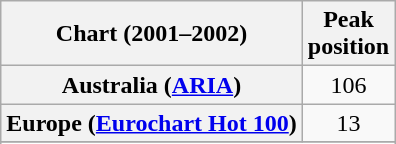<table class="wikitable sortable plainrowheaders" style="text-align:center">
<tr>
<th>Chart (2001–2002)</th>
<th>Peak<br>position</th>
</tr>
<tr>
<th scope="row">Australia (<a href='#'>ARIA</a>)</th>
<td>106</td>
</tr>
<tr>
<th scope="row">Europe (<a href='#'>Eurochart Hot 100</a>)</th>
<td>13</td>
</tr>
<tr>
</tr>
<tr>
</tr>
<tr>
</tr>
<tr>
</tr>
<tr>
</tr>
<tr>
</tr>
<tr>
</tr>
<tr>
</tr>
</table>
